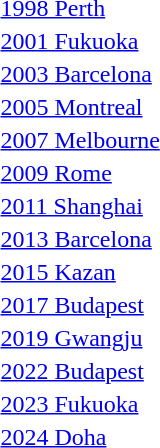<table>
<tr>
<td><a href='#'>1998 Perth</a><br></td>
<td></td>
<td></td>
<td></td>
</tr>
<tr>
<td><a href='#'>2001 Fukuoka</a><br></td>
<td></td>
<td></td>
<td></td>
</tr>
<tr>
<td><a href='#'>2003 Barcelona</a><br></td>
<td nowrap></td>
<td></td>
<td nowrap></td>
</tr>
<tr>
<td><a href='#'>2005 Montreal</a><br></td>
<td></td>
<td></td>
<td></td>
</tr>
<tr>
<td><a href='#'>2007 Melbourne</a><br></td>
<td></td>
<td></td>
<td></td>
</tr>
<tr>
<td><a href='#'>2009 Rome</a><br></td>
<td></td>
<td></td>
<td></td>
</tr>
<tr>
<td><a href='#'>2011 Shanghai</a><br></td>
<td></td>
<td nowrap></td>
<td></td>
</tr>
<tr>
<td><a href='#'>2013 Barcelona</a><br></td>
<td></td>
<td></td>
<td></td>
</tr>
<tr>
<td><a href='#'>2015 Kazan</a><br></td>
<td></td>
<td></td>
<td></td>
</tr>
<tr>
<td><a href='#'>2017 Budapest</a><br></td>
<td></td>
<td></td>
<td></td>
</tr>
<tr>
<td><a href='#'>2019 Gwangju</a><br></td>
<td></td>
<td></td>
<td></td>
</tr>
<tr>
<td><a href='#'>2022 Budapest</a><br></td>
<td></td>
<td></td>
<td></td>
</tr>
<tr>
<td><a href='#'>2023 Fukuoka</a><br></td>
<td></td>
<td></td>
<td></td>
</tr>
<tr>
<td><a href='#'>2024 Doha</a><br></td>
<td></td>
<td></td>
<td></td>
</tr>
</table>
